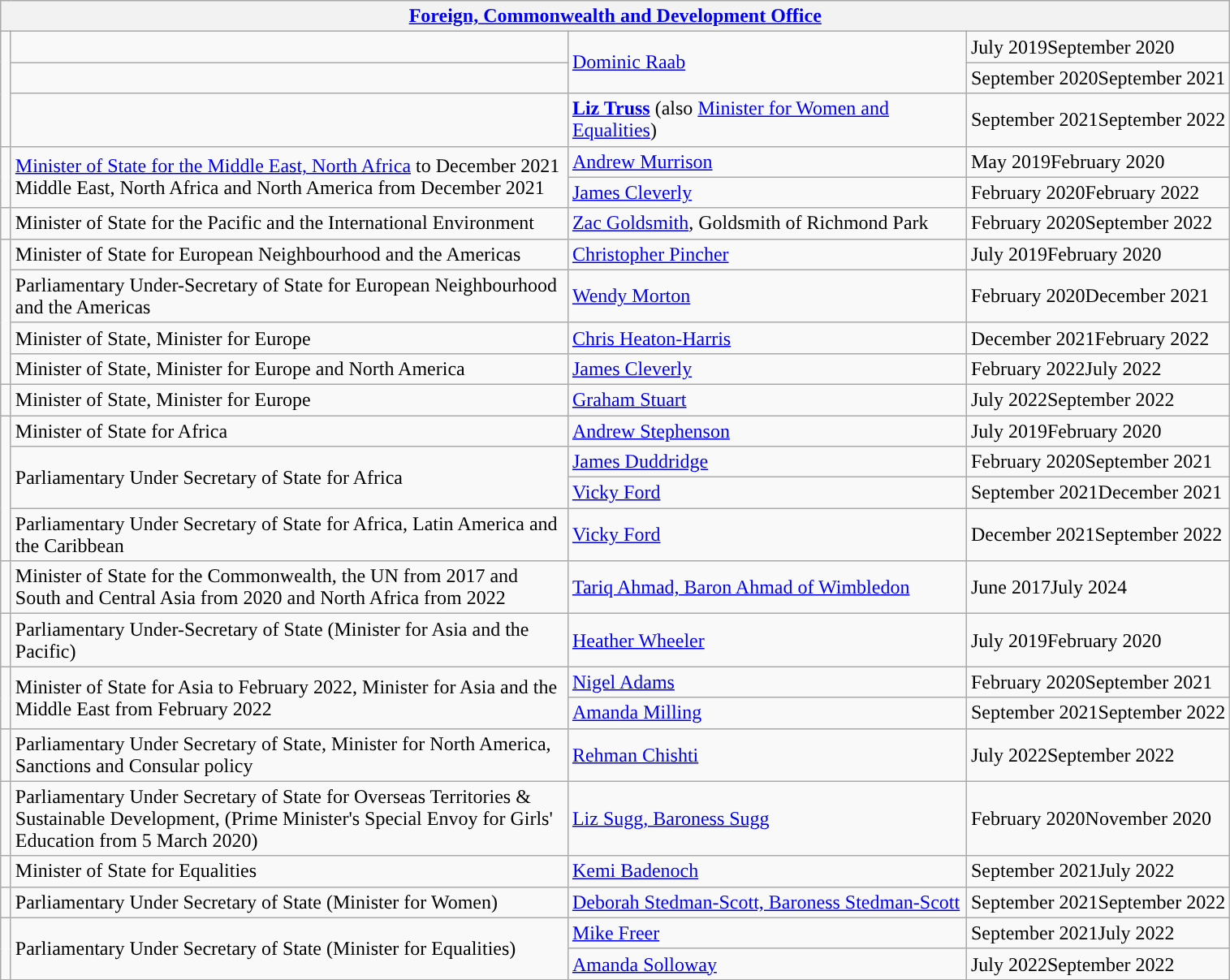<table class="wikitable">
<tr>
<th colspan="4"><a href='#'>Foreign, Commonwealth and Development Office</a></th>
</tr>
<tr>
<td rowspan="3" style="width: 1px; background: "></td>
<td style="width: 450px;"></td>
<td rowspan="2" style="width: 320px;"><a href='#'>Dominic Raab</a></td>
<td>July 2019September 2020</td>
</tr>
<tr>
<td></td>
<td>September 2020September 2021</td>
</tr>
<tr>
<td></td>
<td style="width: 320px;"><strong><a href='#'>Liz Truss</a></strong> (also <a href='#'>Minister for Women and Equalities</a>)</td>
<td>September 2021September 2022</td>
</tr>
<tr>
<td rowspan=2 style="width: 1px; background: "></td>
<td rowspan=2 style="width: 450px;"><a href='#'>Minister of State for the Middle East, North Africa</a> to December 2021 Middle East, North Africa and North America from December 2021</td>
<td style="width: 320px;"><a href='#'>Andrew Murrison</a> <br></td>
<td>May 2019February 2020</td>
</tr>
<tr>
<td><a href='#'>James Cleverly</a> <br></td>
<td>February 2020February 2022</td>
</tr>
<tr>
<td style="width: 1px; background: "></td>
<td>Minister of State for the Pacific and the International Environment</td>
<td><a href='#'>Zac Goldsmith</a>, Goldsmith of Richmond Park<br></td>
<td>February 2020September 2022</td>
</tr>
<tr>
<td rowspan=4 style="width: 1px; background: "></td>
<td style="width: 450px;">Minister of State for European Neighbourhood and the Americas</td>
<td style="width: 320px;"><a href='#'>Christopher Pincher</a></td>
<td>July 2019February 2020</td>
</tr>
<tr>
<td style="width: 450px;">Parliamentary Under-Secretary of State for European Neighbourhood and the Americas</td>
<td><a href='#'>Wendy Morton</a> <br></td>
<td>February 2020December 2021</td>
</tr>
<tr>
<td style="width: 450px;">Minister of State, Minister for Europe</td>
<td style="width: 320px;"><a href='#'>Chris Heaton-Harris</a></td>
<td>December 2021February 2022</td>
</tr>
<tr>
<td style="width: 450px;">Minister of State, Minister for Europe and North America</td>
<td style="width: 320px;"><a href='#'>James Cleverly</a></td>
<td>February 2022July 2022</td>
</tr>
<tr>
<td style="width: 1px; background: "></td>
<td style="width: 450px;">Minister of State, Minister for Europe</td>
<td style="width: 320px;"><a href='#'>Graham Stuart</a></td>
<td>July 2022September 2022</td>
</tr>
<tr>
<td rowspan=4 style="width: 1px; background: "></td>
<td style="width: 450px;">Minister of State for Africa</td>
<td style="width: 320px;"><a href='#'>Andrew Stephenson</a> <br></td>
<td>July 2019February 2020</td>
</tr>
<tr>
<td rowspan=2 style="width: 450px;">Parliamentary Under Secretary of State for Africa</td>
<td style="width: 320px;"><a href='#'>James Duddridge</a> <br></td>
<td>February 2020September 2021</td>
</tr>
<tr>
<td style="width: 320px;"><a href='#'>Vicky Ford</a></td>
<td>September 2021December 2021</td>
</tr>
<tr>
<td style="width: 450px;">Parliamentary Under Secretary of State for Africa, Latin America and the Caribbean</td>
<td style="width: 320px;"><a href='#'>Vicky Ford</a></td>
<td>December 2021September 2022</td>
</tr>
<tr>
<td style="width: 1px; background: "></td>
<td>Minister of State for the Commonwealth, the UN from 2017 and South and Central Asia from 2020 and North Africa from 2022</td>
<td><a href='#'>Tariq Ahmad, Baron Ahmad of Wimbledon</a><br></td>
<td>June 2017July 2024</td>
</tr>
<tr>
<td style="width: 1px; background: "></td>
<td>Parliamentary Under-Secretary of State (Minister for Asia and the Pacific)</td>
<td><a href='#'>Heather Wheeler</a></td>
<td>July 2019February 2020</td>
</tr>
<tr>
<td rowspan=2 style="width: 1px; background: "></td>
<td rowspan=2>Minister of State for Asia to February 2022, Minister for Asia and the Middle East from February 2022</td>
<td><a href='#'>Nigel Adams</a><br></td>
<td>February 2020September 2021</td>
</tr>
<tr>
<td><a href='#'>Amanda Milling</a></td>
<td>September 2021September 2022</td>
</tr>
<tr>
<td style="width: 1px; background: "></td>
<td>Parliamentary Under Secretary of State, Minister for North America, Sanctions and Consular policy</td>
<td><a href='#'>Rehman Chishti</a></td>
<td>July 2022September 2022</td>
</tr>
<tr>
<td style="width: 1px; background: "></td>
<td>Parliamentary Under Secretary of State for Overseas Territories & Sustainable Development, (Prime Minister's Special Envoy for Girls' Education from 5 March 2020)</td>
<td><a href='#'>Liz Sugg, Baroness Sugg</a>  <br></td>
<td>February 2020November 2020</td>
</tr>
<tr>
<td style="width: 1px; background: "></td>
<td>Minister of State for Equalities</td>
<td><a href='#'>Kemi Badenoch</a><br></td>
<td>September 2021July 2022</td>
</tr>
<tr>
<td style="width: 1px; background: "></td>
<td>Parliamentary Under Secretary of State (Minister for Women)</td>
<td><a href='#'>Deborah Stedman-Scott, Baroness Stedman-Scott</a> <br></td>
<td>September 2021September 2022</td>
</tr>
<tr>
<td rowspan=2 style="width: 1px; background: "></td>
<td rowspan=2>Parliamentary Under Secretary of State (Minister for Equalities)</td>
<td><a href='#'>Mike Freer</a><br></td>
<td>September 2021July 2022</td>
</tr>
<tr>
<td><a href='#'>Amanda Solloway</a><br></td>
<td>July 2022September 2022</td>
</tr>
</table>
